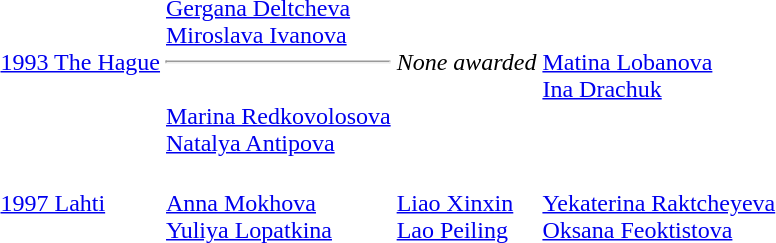<table>
<tr>
<td><a href='#'>1993 The Hague</a></td>
<td><br><a href='#'>Gergana Deltcheva</a><br><a href='#'>Miroslava Ivanova</a><hr><br><a href='#'>Marina Redkovolosova</a><br><a href='#'>Natalya Antipova</a></td>
<td><em>None awarded</em></td>
<td><br><a href='#'>Matina Lobanova</a><br><a href='#'>Ina Drachuk</a></td>
</tr>
<tr>
<td><a href='#'>1997 Lahti</a></td>
<td><br><a href='#'>Anna Mokhova</a><br><a href='#'>Yuliya Lopatkina</a></td>
<td><br><a href='#'>Liao Xinxin</a><br><a href='#'>Lao Peiling</a></td>
<td><br><a href='#'>Yekaterina Raktcheyeva</a><br><a href='#'>Oksana Feoktistova</a></td>
</tr>
</table>
